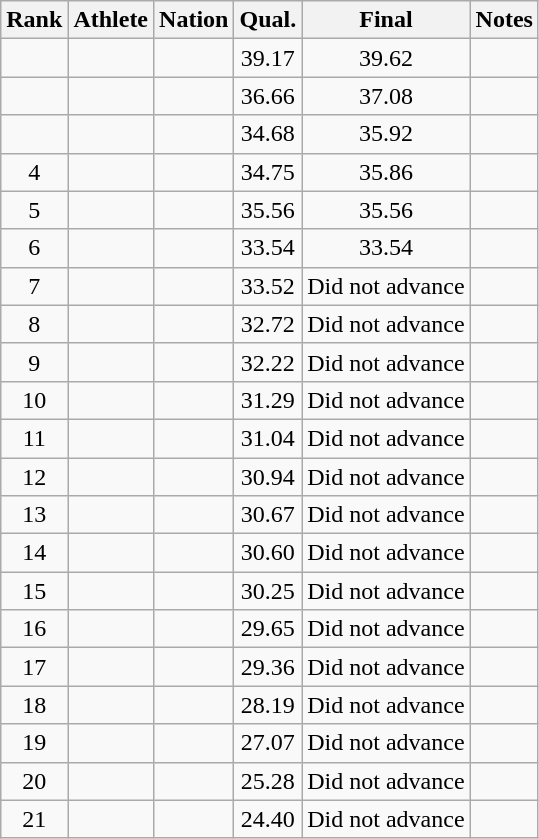<table class="wikitable sortable" style=text-align:center>
<tr>
<th>Rank</th>
<th>Athlete</th>
<th>Nation</th>
<th>Qual.</th>
<th>Final</th>
<th>Notes</th>
</tr>
<tr>
<td></td>
<td align=left></td>
<td align=left></td>
<td>39.17</td>
<td>39.62</td>
<td></td>
</tr>
<tr>
<td></td>
<td align=left></td>
<td align=left></td>
<td>36.66</td>
<td>37.08</td>
<td></td>
</tr>
<tr>
<td></td>
<td align=left></td>
<td align=left></td>
<td>34.68</td>
<td>35.92</td>
<td></td>
</tr>
<tr>
<td>4</td>
<td align=left></td>
<td align=left></td>
<td>34.75</td>
<td>35.86</td>
<td></td>
</tr>
<tr>
<td>5</td>
<td align=left></td>
<td align=left></td>
<td>35.56</td>
<td>35.56</td>
<td></td>
</tr>
<tr>
<td>6</td>
<td align=left></td>
<td align=left></td>
<td>33.54</td>
<td>33.54</td>
<td></td>
</tr>
<tr>
<td>7</td>
<td align=left></td>
<td align=left></td>
<td>33.52</td>
<td>Did not advance</td>
<td></td>
</tr>
<tr>
<td>8</td>
<td align=left></td>
<td align=left></td>
<td>32.72</td>
<td>Did not advance</td>
<td></td>
</tr>
<tr>
<td>9</td>
<td align=left></td>
<td align=left></td>
<td>32.22</td>
<td>Did not advance</td>
<td></td>
</tr>
<tr>
<td>10</td>
<td align=left></td>
<td align=left></td>
<td>31.29</td>
<td>Did not advance</td>
<td></td>
</tr>
<tr>
<td>11</td>
<td align=left></td>
<td align=left></td>
<td>31.04</td>
<td>Did not advance</td>
<td></td>
</tr>
<tr>
<td>12</td>
<td align=left></td>
<td align=left></td>
<td>30.94</td>
<td>Did not advance</td>
<td></td>
</tr>
<tr>
<td>13</td>
<td align=left></td>
<td align=left></td>
<td>30.67</td>
<td>Did not advance</td>
<td></td>
</tr>
<tr>
<td>14</td>
<td align=left></td>
<td align=left></td>
<td>30.60</td>
<td>Did not advance</td>
<td></td>
</tr>
<tr>
<td>15</td>
<td align=left></td>
<td align=left></td>
<td>30.25</td>
<td>Did not advance</td>
<td></td>
</tr>
<tr>
<td>16</td>
<td align=left></td>
<td align=left></td>
<td>29.65</td>
<td>Did not advance</td>
<td></td>
</tr>
<tr>
<td>17</td>
<td align=left></td>
<td align=left></td>
<td>29.36</td>
<td>Did not advance</td>
<td></td>
</tr>
<tr>
<td>18</td>
<td align=left></td>
<td align=left></td>
<td>28.19</td>
<td>Did not advance</td>
<td></td>
</tr>
<tr>
<td>19</td>
<td align=left></td>
<td align=left></td>
<td>27.07</td>
<td>Did not advance</td>
<td></td>
</tr>
<tr>
<td>20</td>
<td align=left></td>
<td align=left></td>
<td>25.28</td>
<td>Did not advance</td>
<td></td>
</tr>
<tr>
<td>21</td>
<td align=left></td>
<td align=left></td>
<td>24.40</td>
<td>Did not advance</td>
<td></td>
</tr>
</table>
